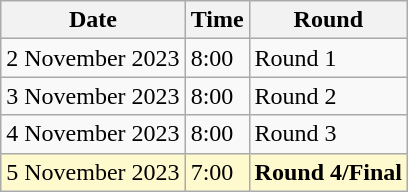<table class="wikitable">
<tr>
<th>Date</th>
<th>Time</th>
<th>Round</th>
</tr>
<tr>
<td>2 November 2023</td>
<td>8:00</td>
<td>Round 1</td>
</tr>
<tr>
<td>3 November 2023</td>
<td>8:00</td>
<td>Round 2</td>
</tr>
<tr>
<td>4 November 2023</td>
<td>8:00</td>
<td>Round 3</td>
</tr>
<tr style="background:lemonchiffon">
<td>5 November 2023</td>
<td>7:00</td>
<td><strong>Round 4/Final</strong></td>
</tr>
</table>
